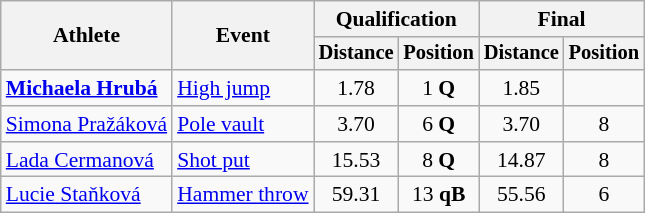<table class=wikitable style="font-size:90%">
<tr>
<th rowspan=2>Athlete</th>
<th rowspan=2>Event</th>
<th colspan=2>Qualification</th>
<th colspan=2>Final</th>
</tr>
<tr style="font-size:95%">
<th>Distance</th>
<th>Position</th>
<th>Distance</th>
<th>Position</th>
</tr>
<tr align=center>
<td align=left><strong><a href='#'>Michaela Hrubá</a></strong></td>
<td align=left><a href='#'>High jump</a></td>
<td>1.78</td>
<td>1 <strong>Q</strong></td>
<td>1.85</td>
<td></td>
</tr>
<tr align=center>
<td align=left><a href='#'>Simona Pražáková</a></td>
<td align=left><a href='#'>Pole vault</a></td>
<td>3.70</td>
<td>6 <strong>Q</strong></td>
<td>3.70</td>
<td>8</td>
</tr>
<tr align=center>
<td align=left><a href='#'>Lada Cermanová</a></td>
<td align=left><a href='#'>Shot put</a></td>
<td>15.53</td>
<td>8 <strong>Q</strong></td>
<td>14.87</td>
<td>8</td>
</tr>
<tr align=center>
<td align=left><a href='#'>Lucie Staňková</a></td>
<td align=left><a href='#'>Hammer throw</a></td>
<td>59.31</td>
<td>13 <strong>qB</strong></td>
<td>55.56</td>
<td>6</td>
</tr>
</table>
